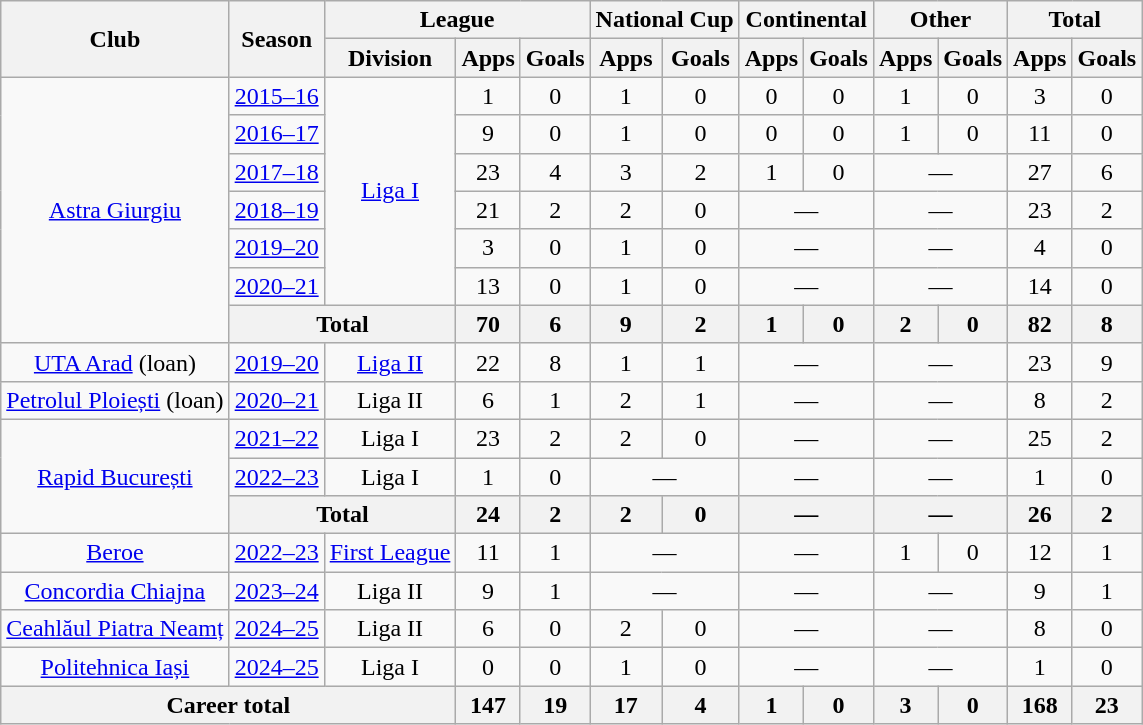<table class=wikitable style=text-align:center>
<tr>
<th rowspan=2>Club</th>
<th rowspan=2>Season</th>
<th colspan=3>League</th>
<th colspan=2>National Cup</th>
<th colspan=2>Continental</th>
<th colspan=2>Other</th>
<th colspan=2>Total</th>
</tr>
<tr>
<th>Division</th>
<th>Apps</th>
<th>Goals</th>
<th>Apps</th>
<th>Goals</th>
<th>Apps</th>
<th>Goals</th>
<th>Apps</th>
<th>Goals</th>
<th>Apps</th>
<th>Goals</th>
</tr>
<tr>
<td rowspan="7"><a href='#'>Astra Giurgiu</a></td>
<td><a href='#'>2015–16</a></td>
<td rowspan="6"><a href='#'>Liga I</a></td>
<td>1</td>
<td>0</td>
<td>1</td>
<td>0</td>
<td>0</td>
<td>0</td>
<td>1</td>
<td>0</td>
<td>3</td>
<td>0</td>
</tr>
<tr>
<td><a href='#'>2016–17</a></td>
<td>9</td>
<td>0</td>
<td>1</td>
<td>0</td>
<td>0</td>
<td>0</td>
<td>1</td>
<td>0</td>
<td>11</td>
<td>0</td>
</tr>
<tr>
<td><a href='#'>2017–18</a></td>
<td>23</td>
<td>4</td>
<td>3</td>
<td>2</td>
<td>1</td>
<td>0</td>
<td colspan="2">—</td>
<td>27</td>
<td>6</td>
</tr>
<tr>
<td><a href='#'>2018–19</a></td>
<td>21</td>
<td>2</td>
<td>2</td>
<td>0</td>
<td colspan="2">—</td>
<td colspan="2">—</td>
<td>23</td>
<td>2</td>
</tr>
<tr>
<td><a href='#'>2019–20</a></td>
<td>3</td>
<td>0</td>
<td>1</td>
<td>0</td>
<td colspan="2">—</td>
<td colspan="2">—</td>
<td>4</td>
<td>0</td>
</tr>
<tr>
<td><a href='#'>2020–21</a></td>
<td>13</td>
<td>0</td>
<td>1</td>
<td>0</td>
<td colspan="2">—</td>
<td colspan="2">—</td>
<td>14</td>
<td>0</td>
</tr>
<tr>
<th colspan="2">Total</th>
<th>70</th>
<th>6</th>
<th>9</th>
<th>2</th>
<th>1</th>
<th>0</th>
<th>2</th>
<th>0</th>
<th>82</th>
<th>8</th>
</tr>
<tr>
<td><a href='#'>UTA Arad</a> (loan)</td>
<td><a href='#'>2019–20</a></td>
<td rowspan="1"><a href='#'>Liga II</a></td>
<td>22</td>
<td>8</td>
<td>1</td>
<td>1</td>
<td colspan="2">—</td>
<td colspan="2">—</td>
<td>23</td>
<td>9</td>
</tr>
<tr>
<td><a href='#'>Petrolul Ploiești</a> (loan)</td>
<td><a href='#'>2020–21</a></td>
<td rowspan="1">Liga II</td>
<td>6</td>
<td>1</td>
<td>2</td>
<td>1</td>
<td colspan="2">—</td>
<td colspan="2">—</td>
<td>8</td>
<td>2</td>
</tr>
<tr>
<td rowspan="3"><a href='#'>Rapid București</a></td>
<td><a href='#'>2021–22</a></td>
<td rowspan="1">Liga I</td>
<td>23</td>
<td>2</td>
<td>2</td>
<td>0</td>
<td colspan="2">—</td>
<td colspan="2">—</td>
<td>25</td>
<td>2</td>
</tr>
<tr>
<td><a href='#'>2022–23</a></td>
<td rowspan="1">Liga I</td>
<td>1</td>
<td>0</td>
<td colspan="2">—</td>
<td colspan="2">—</td>
<td colspan="2">—</td>
<td>1</td>
<td>0</td>
</tr>
<tr>
<th colspan="2">Total</th>
<th>24</th>
<th>2</th>
<th>2</th>
<th>0</th>
<th colspan="2">—</th>
<th colspan="2">—</th>
<th>26</th>
<th>2</th>
</tr>
<tr>
<td><a href='#'>Beroe</a></td>
<td><a href='#'>2022–23</a></td>
<td rowspan="1"><a href='#'>First League</a></td>
<td>11</td>
<td>1</td>
<td colspan="2">—</td>
<td colspan="2">—</td>
<td>1</td>
<td>0</td>
<td>12</td>
<td>1</td>
</tr>
<tr>
<td><a href='#'>Concordia Chiajna</a></td>
<td><a href='#'>2023–24</a></td>
<td rowspan="1">Liga II</td>
<td>9</td>
<td>1</td>
<td colspan="2">—</td>
<td colspan="2">—</td>
<td colspan="2">—</td>
<td>9</td>
<td>1</td>
</tr>
<tr>
<td><a href='#'>Ceahlăul Piatra Neamț</a></td>
<td><a href='#'>2024–25</a></td>
<td rowspan="1">Liga II</td>
<td>6</td>
<td>0</td>
<td>2</td>
<td>0</td>
<td colspan="2">—</td>
<td colspan="2">—</td>
<td>8</td>
<td>0</td>
</tr>
<tr>
<td><a href='#'>Politehnica Iași</a></td>
<td><a href='#'>2024–25</a></td>
<td rowspan="1">Liga I</td>
<td>0</td>
<td>0</td>
<td>1</td>
<td>0</td>
<td colspan="2">—</td>
<td colspan="2">—</td>
<td>1</td>
<td>0</td>
</tr>
<tr>
<th colspan="3">Career total</th>
<th>147</th>
<th>19</th>
<th>17</th>
<th>4</th>
<th>1</th>
<th>0</th>
<th>3</th>
<th>0</th>
<th>168</th>
<th>23</th>
</tr>
</table>
